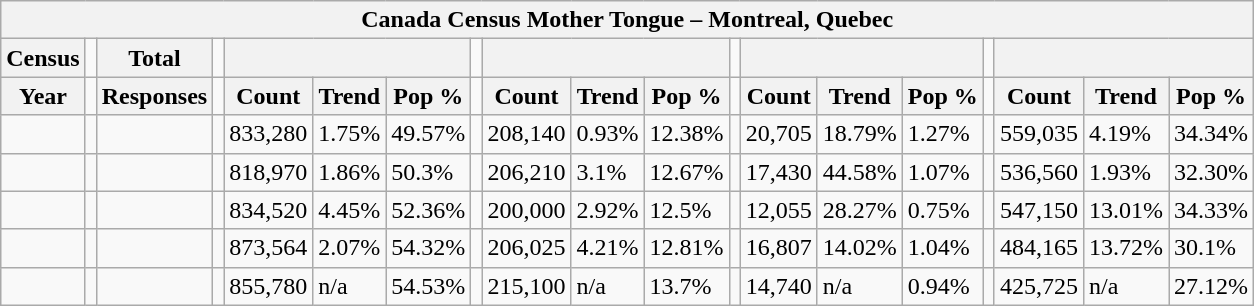<table class="wikitable">
<tr>
<th colspan="19">Canada Census Mother Tongue – Montreal, Quebec</th>
</tr>
<tr>
<th>Census</th>
<td></td>
<th>Total</th>
<td colspan="1"></td>
<th colspan="3"></th>
<td colspan="1"></td>
<th colspan="3"></th>
<td colspan="1"></td>
<th colspan="3"></th>
<td colspan="1"></td>
<th colspan="3"></th>
</tr>
<tr>
<th>Year</th>
<td></td>
<th>Responses</th>
<td></td>
<th>Count</th>
<th>Trend</th>
<th>Pop %</th>
<td></td>
<th>Count</th>
<th>Trend</th>
<th>Pop %</th>
<td></td>
<th>Count</th>
<th>Trend</th>
<th>Pop %</th>
<td></td>
<th>Count</th>
<th>Trend</th>
<th>Pop %</th>
</tr>
<tr>
<td></td>
<td></td>
<td></td>
<td></td>
<td>833,280</td>
<td> 1.75%</td>
<td>49.57%</td>
<td></td>
<td>208,140</td>
<td> 0.93%</td>
<td>12.38%</td>
<td></td>
<td>20,705</td>
<td> 18.79%</td>
<td>1.27%</td>
<td></td>
<td>559,035</td>
<td> 4.19%</td>
<td>34.34%</td>
</tr>
<tr>
<td></td>
<td></td>
<td></td>
<td></td>
<td>818,970</td>
<td> 1.86%</td>
<td>50.3%</td>
<td></td>
<td>206,210</td>
<td> 3.1%</td>
<td>12.67%</td>
<td></td>
<td>17,430</td>
<td> 44.58%</td>
<td>1.07%</td>
<td></td>
<td>536,560</td>
<td> 1.93%</td>
<td>32.30%</td>
</tr>
<tr>
<td></td>
<td></td>
<td></td>
<td></td>
<td>834,520</td>
<td> 4.45%</td>
<td>52.36%</td>
<td></td>
<td>200,000</td>
<td> 2.92%</td>
<td>12.5%</td>
<td></td>
<td>12,055</td>
<td> 28.27%</td>
<td>0.75%</td>
<td></td>
<td>547,150</td>
<td> 13.01%</td>
<td>34.33%</td>
</tr>
<tr>
<td></td>
<td></td>
<td></td>
<td></td>
<td>873,564</td>
<td> 2.07%</td>
<td>54.32%</td>
<td></td>
<td>206,025</td>
<td> 4.21%</td>
<td>12.81%</td>
<td></td>
<td>16,807</td>
<td> 14.02%</td>
<td>1.04%</td>
<td></td>
<td>484,165</td>
<td> 13.72%</td>
<td>30.1%</td>
</tr>
<tr>
<td></td>
<td></td>
<td></td>
<td></td>
<td>855,780</td>
<td>n/a</td>
<td>54.53%</td>
<td></td>
<td>215,100</td>
<td>n/a</td>
<td>13.7%</td>
<td></td>
<td>14,740</td>
<td>n/a</td>
<td>0.94%</td>
<td></td>
<td>425,725</td>
<td>n/a</td>
<td>27.12%</td>
</tr>
</table>
